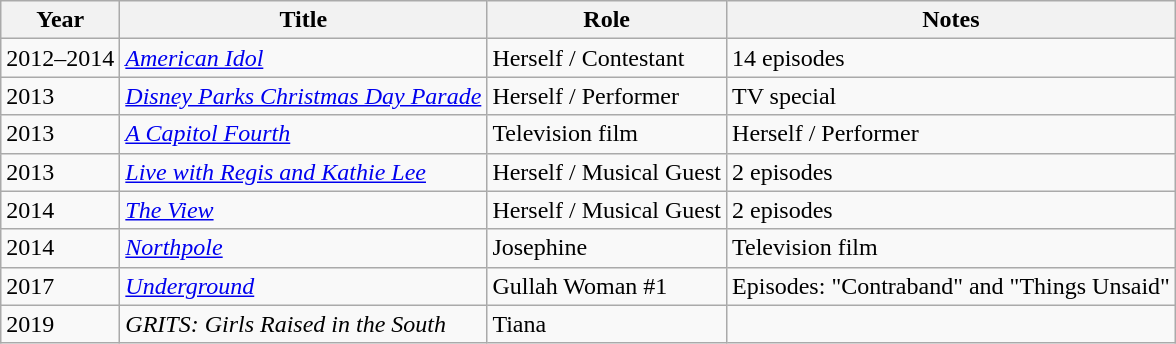<table class="wikitable">
<tr>
<th>Year</th>
<th>Title</th>
<th>Role</th>
<th>Notes</th>
</tr>
<tr>
<td>2012–2014</td>
<td><em><a href='#'>American Idol</a></em></td>
<td>Herself / Contestant</td>
<td>14 episodes</td>
</tr>
<tr>
<td>2013</td>
<td><em><a href='#'>Disney Parks Christmas Day Parade</a></em></td>
<td>Herself / Performer</td>
<td>TV special</td>
</tr>
<tr>
<td>2013</td>
<td><em><a href='#'>A Capitol Fourth</a></em></td>
<td>Television film</td>
<td>Herself / Performer</td>
</tr>
<tr>
<td>2013</td>
<td><em><a href='#'>Live with Regis and Kathie Lee</a></em></td>
<td>Herself / Musical Guest</td>
<td>2 episodes</td>
</tr>
<tr>
<td>2014</td>
<td><em><a href='#'>The View</a></em></td>
<td>Herself / Musical Guest</td>
<td>2 episodes</td>
</tr>
<tr>
<td>2014</td>
<td><em><a href='#'>Northpole</a></em></td>
<td>Josephine</td>
<td>Television film</td>
</tr>
<tr>
<td>2017</td>
<td><em><a href='#'>Underground</a></em></td>
<td>Gullah Woman #1</td>
<td>Episodes: "Contraband" and "Things Unsaid"</td>
</tr>
<tr>
<td>2019</td>
<td><em>GRITS: Girls Raised in the South</em></td>
<td>Tiana</td>
<td></td>
</tr>
</table>
